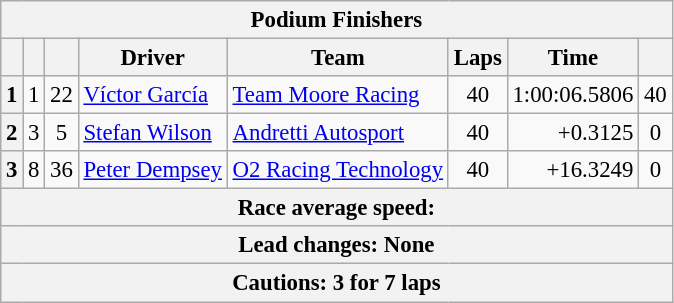<table class="wikitable" style="font-size:95%;">
<tr>
<th colspan=9>Podium Finishers</th>
</tr>
<tr>
<th></th>
<th></th>
<th></th>
<th>Driver</th>
<th>Team</th>
<th>Laps</th>
<th>Time</th>
<th></th>
</tr>
<tr>
<th>1</th>
<td align=center>1</td>
<td align=center>22</td>
<td> <a href='#'>Víctor García</a></td>
<td><a href='#'>Team Moore Racing</a></td>
<td align=center>40</td>
<td align=right>1:00:06.5806</td>
<td align=center>40</td>
</tr>
<tr>
<th>2</th>
<td align=center>3</td>
<td align=center>5</td>
<td> <a href='#'>Stefan Wilson</a></td>
<td><a href='#'>Andretti Autosport</a></td>
<td align=center>40</td>
<td align=right>+0.3125</td>
<td align=center>0</td>
</tr>
<tr>
<th>3</th>
<td align=center>8</td>
<td align=center>36</td>
<td> <a href='#'>Peter Dempsey</a></td>
<td><a href='#'>O2 Racing Technology</a></td>
<td align=center>40</td>
<td align=right>+16.3249</td>
<td align=center>0</td>
</tr>
<tr>
<th colspan=9>Race average speed: </th>
</tr>
<tr>
<th colspan=9>Lead changes: None</th>
</tr>
<tr>
<th colspan=9>Cautions: 3 for 7 laps</th>
</tr>
</table>
